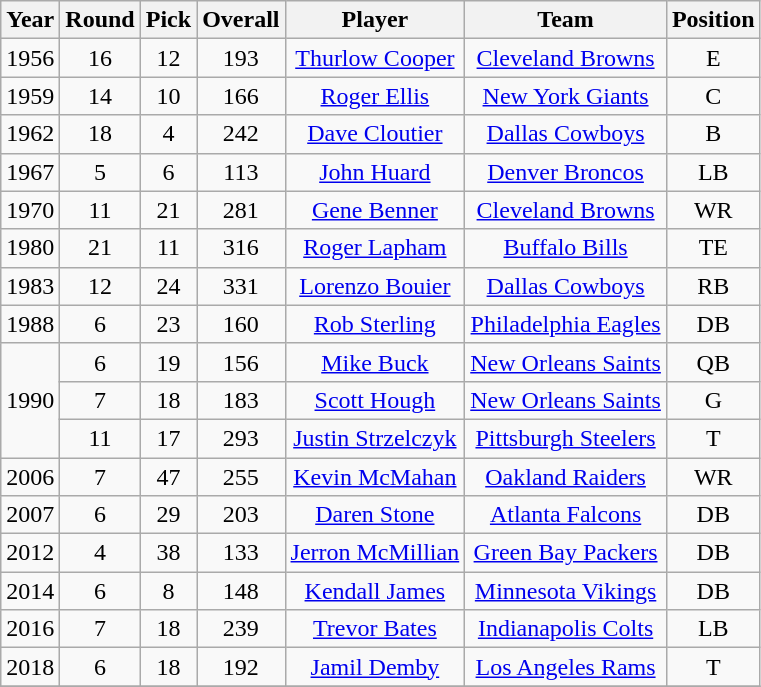<table class="wikitable sortable" style="text-align: center;">
<tr>
<th>Year</th>
<th>Round</th>
<th>Pick</th>
<th>Overall</th>
<th>Player</th>
<th>Team</th>
<th>Position</th>
</tr>
<tr>
<td>1956</td>
<td>16</td>
<td>12</td>
<td>193</td>
<td><a href='#'>Thurlow Cooper</a></td>
<td><a href='#'>Cleveland Browns</a></td>
<td>E</td>
</tr>
<tr>
<td>1959</td>
<td>14</td>
<td>10</td>
<td>166</td>
<td><a href='#'>Roger Ellis</a></td>
<td><a href='#'>New York Giants</a></td>
<td>C</td>
</tr>
<tr>
<td>1962</td>
<td>18</td>
<td>4</td>
<td>242</td>
<td><a href='#'>Dave Cloutier</a></td>
<td><a href='#'>Dallas Cowboys</a></td>
<td>B</td>
</tr>
<tr>
<td>1967</td>
<td>5</td>
<td>6</td>
<td>113</td>
<td><a href='#'>John Huard</a></td>
<td><a href='#'>Denver Broncos</a></td>
<td>LB</td>
</tr>
<tr>
<td>1970</td>
<td>11</td>
<td>21</td>
<td>281</td>
<td><a href='#'>Gene Benner</a></td>
<td><a href='#'>Cleveland Browns</a></td>
<td>WR</td>
</tr>
<tr>
<td>1980</td>
<td>21</td>
<td>11</td>
<td>316</td>
<td><a href='#'>Roger Lapham</a></td>
<td><a href='#'>Buffalo Bills</a></td>
<td>TE</td>
</tr>
<tr>
<td>1983</td>
<td>12</td>
<td>24</td>
<td>331</td>
<td><a href='#'>Lorenzo Bouier</a></td>
<td><a href='#'>Dallas Cowboys</a></td>
<td>RB</td>
</tr>
<tr>
<td>1988</td>
<td>6</td>
<td>23</td>
<td>160</td>
<td><a href='#'>Rob Sterling</a></td>
<td><a href='#'>Philadelphia Eagles</a></td>
<td>DB</td>
</tr>
<tr>
<td rowspan="3">1990</td>
<td>6</td>
<td>19</td>
<td>156</td>
<td><a href='#'>Mike Buck</a></td>
<td><a href='#'>New Orleans Saints</a></td>
<td>QB</td>
</tr>
<tr>
<td>7</td>
<td>18</td>
<td>183</td>
<td><a href='#'>Scott Hough</a></td>
<td><a href='#'>New Orleans Saints</a></td>
<td>G</td>
</tr>
<tr>
<td>11</td>
<td>17</td>
<td>293</td>
<td><a href='#'>Justin Strzelczyk</a></td>
<td><a href='#'>Pittsburgh Steelers</a></td>
<td>T</td>
</tr>
<tr>
<td>2006</td>
<td>7</td>
<td>47</td>
<td>255</td>
<td><a href='#'>Kevin McMahan</a></td>
<td><a href='#'>Oakland Raiders</a></td>
<td>WR</td>
</tr>
<tr>
<td>2007</td>
<td>6</td>
<td>29</td>
<td>203</td>
<td><a href='#'>Daren Stone</a></td>
<td><a href='#'>Atlanta Falcons</a></td>
<td>DB</td>
</tr>
<tr>
<td>2012</td>
<td>4</td>
<td>38</td>
<td>133</td>
<td><a href='#'>Jerron McMillian</a></td>
<td><a href='#'>Green Bay Packers</a></td>
<td>DB</td>
</tr>
<tr>
<td>2014</td>
<td>6</td>
<td>8</td>
<td>148</td>
<td><a href='#'>Kendall James</a></td>
<td><a href='#'>Minnesota Vikings</a></td>
<td>DB</td>
</tr>
<tr>
<td>2016</td>
<td>7</td>
<td>18</td>
<td>239</td>
<td><a href='#'>Trevor Bates</a></td>
<td><a href='#'>Indianapolis Colts</a></td>
<td>LB</td>
</tr>
<tr>
<td>2018</td>
<td>6</td>
<td>18</td>
<td>192</td>
<td><a href='#'>Jamil Demby</a></td>
<td><a href='#'>Los Angeles Rams</a></td>
<td>T</td>
</tr>
<tr>
</tr>
</table>
